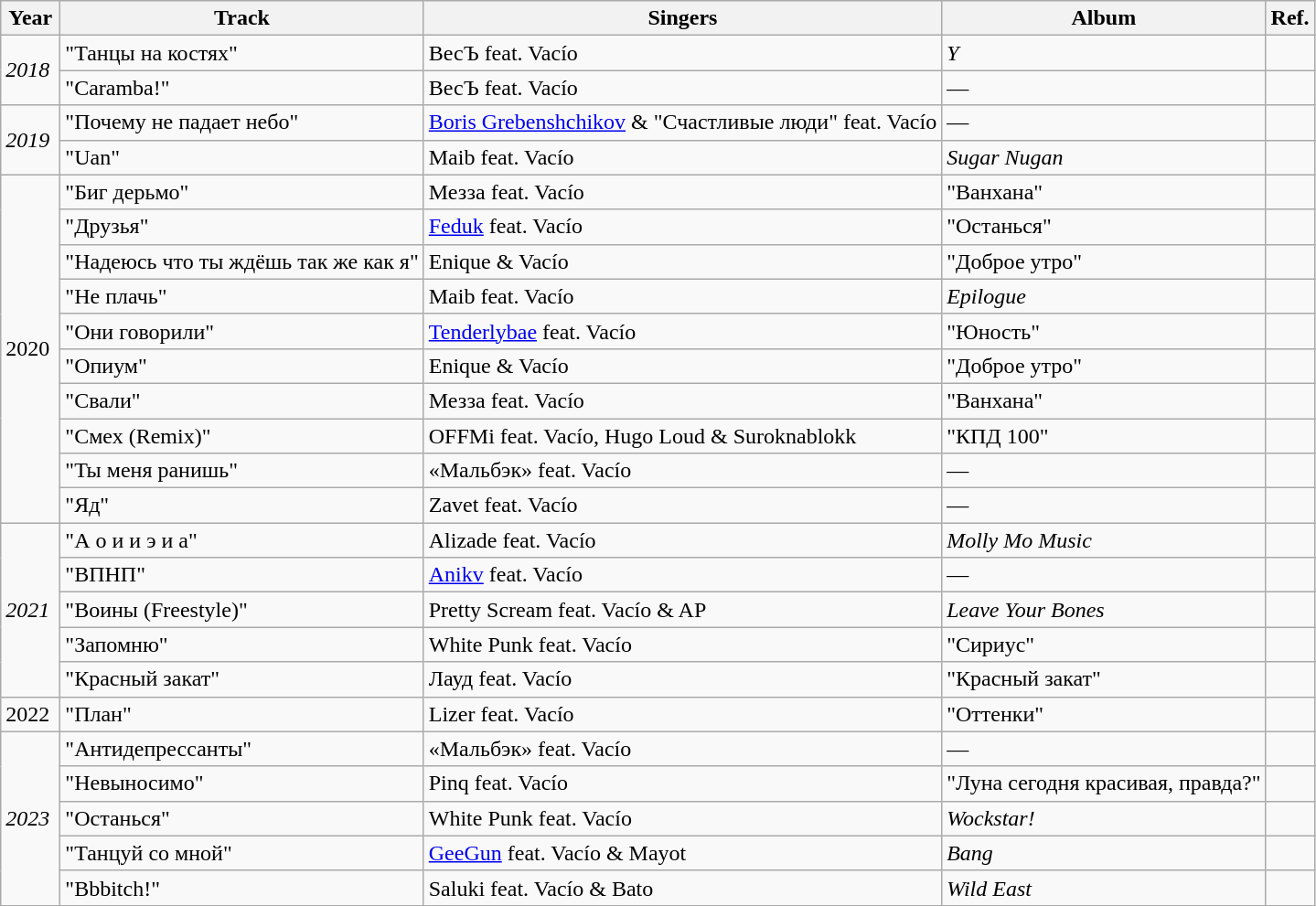<table class="wikitable sortable">
<tr>
<th>Year</th>
<th>Track</th>
<th>Singers</th>
<th>Album</th>
<th>Ref.</th>
</tr>
<tr>
<td rowspan="2"><em>2018 </em></td>
<td>"Танцы на костях"</td>
<td>ВесЪ feat. Vacío</td>
<td><em>Y</em></td>
<td></td>
</tr>
<tr>
<td>"Caramba!"</td>
<td>ВесЪ feat. Vacío</td>
<td>—</td>
<td></td>
</tr>
<tr>
<td rowspan="2"><em>2019</em></td>
<td>"Почему не падает небо"</td>
<td><a href='#'>Boris Grebenshchikov</a> & "Счастливые люди" feat. Vacío</td>
<td>—</td>
<td></td>
</tr>
<tr>
<td>"Uan"</td>
<td>Maib feat. Vacío</td>
<td><em>Sugar Nugan</em></td>
<td></td>
</tr>
<tr>
<td rowspan="10">2020</td>
<td>"Биг дерьмо"</td>
<td>Мезза feat. Vacío</td>
<td>"Ванхана"</td>
<td></td>
</tr>
<tr>
<td>"Друзья"</td>
<td><a href='#'>Feduk</a> feat. Vacío</td>
<td>"Останься"</td>
<td></td>
</tr>
<tr>
<td>"Надеюсь что ты ждёшь так же как я"</td>
<td>Enique & Vacío</td>
<td>"Доброе утро"</td>
<td></td>
</tr>
<tr>
<td>"Не плачь"</td>
<td>Maib feat. Vacío</td>
<td><em>Epilogue</em></td>
<td></td>
</tr>
<tr>
<td>"Они говорили"</td>
<td><a href='#'>Tenderlybae</a> feat. Vacío</td>
<td>"Юность"</td>
<td></td>
</tr>
<tr>
<td>"Опиум"</td>
<td>Enique & Vacío</td>
<td>"Доброе утро"</td>
<td></td>
</tr>
<tr>
<td>"Свали"</td>
<td>Мезза feat. Vacío</td>
<td>"Ванхана"</td>
<td></td>
</tr>
<tr>
<td>"Смех (Remix)"</td>
<td>OFFMi feat. Vacío, Hugo Loud & Suroknablokk</td>
<td>"КПД 100"</td>
<td></td>
</tr>
<tr>
<td>"Ты меня ранишь"</td>
<td>«Мальбэк» feat. Vacío</td>
<td>—</td>
<td></td>
</tr>
<tr>
<td>"Яд"</td>
<td>Zavet feat. Vacío</td>
<td>—</td>
<td></td>
</tr>
<tr>
<td rowspan="5"><em>2021</em></td>
<td>"А о и и э и а"</td>
<td>Alizade feat. Vacío</td>
<td><em>Molly Mo Music</em></td>
<td></td>
</tr>
<tr>
<td>"ВПНП"</td>
<td><a href='#'>Anikv</a> feat. Vacío</td>
<td>—</td>
<td></td>
</tr>
<tr>
<td>"Воины (Freestyle)"</td>
<td>Pretty Scream feat. Vacío & AP</td>
<td><em>Leave Your Bones</em></td>
<td></td>
</tr>
<tr>
<td>"Запомню"</td>
<td>White Punk feat. Vacío</td>
<td>"Сириус"</td>
<td></td>
</tr>
<tr>
<td>"Красный закат"</td>
<td>Лауд feat. Vacío</td>
<td>"Красный закат"</td>
<td></td>
</tr>
<tr>
<td>2022</td>
<td>"План"</td>
<td>Lizer feat. Vacío</td>
<td>"Оттенки"</td>
<td></td>
</tr>
<tr>
<td rowspan="5"><em>2023 </em></td>
<td>"Антидепрессанты"</td>
<td>«Мальбэк» feat. Vacío</td>
<td>—</td>
<td></td>
</tr>
<tr>
<td>"Невыносимо"</td>
<td>Pinq feat. Vacío</td>
<td>"Луна сегодня красивая, правда?"</td>
<td></td>
</tr>
<tr>
<td>"Останься"</td>
<td>White Punk feat. Vacío</td>
<td><em>Wockstar!</em></td>
<td></td>
</tr>
<tr>
<td>"Танцуй со мной"</td>
<td><a href='#'>GeeGun</a> feat. Vacío & Mayot</td>
<td><em>Bang</em></td>
<td></td>
</tr>
<tr>
<td>"Bbbitch!"</td>
<td>Saluki feat. Vacío & Bato</td>
<td><em>Wild East</em></td>
<td></td>
</tr>
</table>
